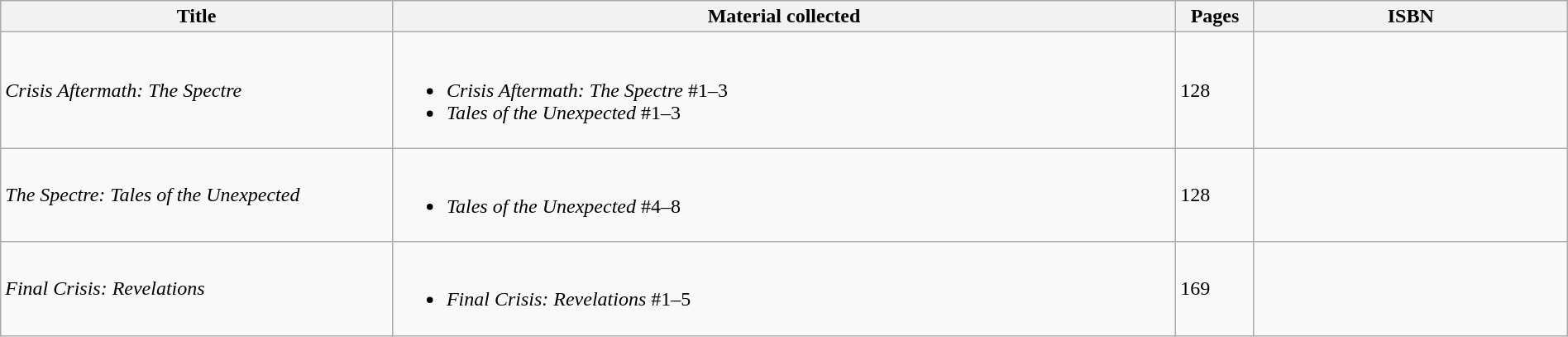<table class="wikitable" width=100%>
<tr>
<th width=25%">Title</th>
<th width=50%>Material collected</th>
<th width=5%>Pages</th>
<th width=20%>ISBN</th>
</tr>
<tr>
<td><em>Crisis Aftermath: The Spectre</em></td>
<td><br><ul><li><em>Crisis Aftermath: The Spectre</em> #1–3</li><li><em>Tales of the Unexpected</em> #1–3</li></ul></td>
<td>128</td>
<td></td>
</tr>
<tr>
<td><em>The Spectre: Tales of the Unexpected</em></td>
<td><br><ul><li><em>Tales of the Unexpected</em> #4–8</li></ul></td>
<td>128</td>
<td></td>
</tr>
<tr>
<td><em>Final Crisis: Revelations</em></td>
<td><br><ul><li><em>Final Crisis: Revelations</em> #1–5</li></ul></td>
<td>169</td>
<td></td>
</tr>
</table>
